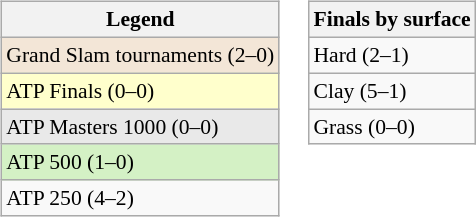<table>
<tr valign="top">
<td><br><table class=wikitable style=font-size:90%>
<tr>
<th>Legend</th>
</tr>
<tr style="background:#f3e6d7;">
<td>Grand Slam tournaments (2–0)</td>
</tr>
<tr style="background:#ffffcc;">
<td>ATP Finals (0–0)</td>
</tr>
<tr style="background:#e9e9e9;">
<td>ATP Masters 1000 (0–0)</td>
</tr>
<tr style="background:#d4f1c5;">
<td>ATP 500 (1–0)</td>
</tr>
<tr>
<td>ATP 250 (4–2)</td>
</tr>
</table>
</td>
<td><br><table class=wikitable style=font-size:90%>
<tr>
<th>Finals by surface</th>
</tr>
<tr>
<td>Hard (2–1)</td>
</tr>
<tr>
<td>Clay (5–1)</td>
</tr>
<tr>
<td>Grass (0–0)</td>
</tr>
</table>
</td>
</tr>
</table>
